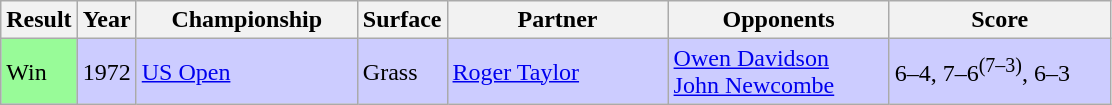<table class="sortable wikitable">
<tr>
<th style="width:40px">Result</th>
<th style="width:30px">Year</th>
<th style="width:140px">Championship</th>
<th style="width:50px">Surface</th>
<th style="width:140px">Partner</th>
<th style="width:140px">Opponents</th>
<th style="width:140px" class="unsortable">Score</th>
</tr>
<tr style="background:#ccf;">
<td style="background:#98fb98;">Win</td>
<td>1972</td>
<td><a href='#'>US Open</a></td>
<td>Grass</td>
<td> <a href='#'>Roger Taylor</a></td>
<td> <a href='#'>Owen Davidson</a> <br>  <a href='#'>John Newcombe</a></td>
<td>6–4, 7–6<sup>(7–3)</sup>, 6–3</td>
</tr>
</table>
